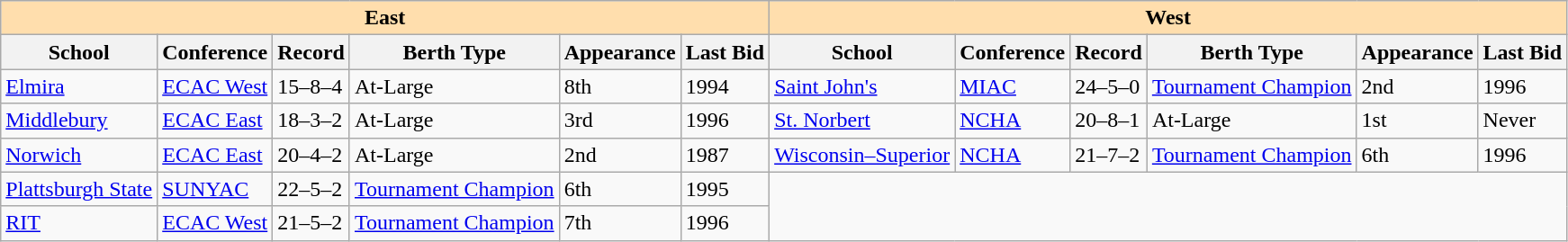<table class="wikitable">
<tr>
<th colspan="6" style="background:#ffdead;">East</th>
<th colspan="6" style="background:#ffdead;">West</th>
</tr>
<tr>
<th>School</th>
<th>Conference</th>
<th>Record</th>
<th>Berth Type</th>
<th>Appearance</th>
<th>Last Bid</th>
<th>School</th>
<th>Conference</th>
<th>Record</th>
<th>Berth Type</th>
<th>Appearance</th>
<th>Last Bid</th>
</tr>
<tr>
<td><a href='#'>Elmira</a></td>
<td><a href='#'>ECAC West</a></td>
<td>15–8–4</td>
<td>At-Large</td>
<td>8th</td>
<td>1994</td>
<td><a href='#'>Saint John's</a></td>
<td><a href='#'>MIAC</a></td>
<td>24–5–0</td>
<td><a href='#'>Tournament Champion</a></td>
<td>2nd</td>
<td>1996</td>
</tr>
<tr>
<td><a href='#'>Middlebury</a></td>
<td><a href='#'>ECAC East</a></td>
<td>18–3–2</td>
<td>At-Large</td>
<td>3rd</td>
<td>1996</td>
<td><a href='#'>St. Norbert</a></td>
<td><a href='#'>NCHA</a></td>
<td>20–8–1</td>
<td>At-Large</td>
<td>1st</td>
<td>Never</td>
</tr>
<tr>
<td><a href='#'>Norwich</a></td>
<td><a href='#'>ECAC East</a></td>
<td>20–4–2</td>
<td>At-Large</td>
<td>2nd</td>
<td>1987</td>
<td><a href='#'>Wisconsin–Superior</a></td>
<td><a href='#'>NCHA</a></td>
<td>21–7–2</td>
<td><a href='#'>Tournament Champion</a></td>
<td>6th</td>
<td>1996</td>
</tr>
<tr>
<td><a href='#'>Plattsburgh State</a></td>
<td><a href='#'>SUNYAC</a></td>
<td>22–5–2</td>
<td><a href='#'>Tournament Champion</a></td>
<td>6th</td>
<td>1995</td>
</tr>
<tr>
<td><a href='#'>RIT</a></td>
<td><a href='#'>ECAC West</a></td>
<td>21–5–2</td>
<td><a href='#'>Tournament Champion</a></td>
<td>7th</td>
<td>1996</td>
</tr>
</table>
